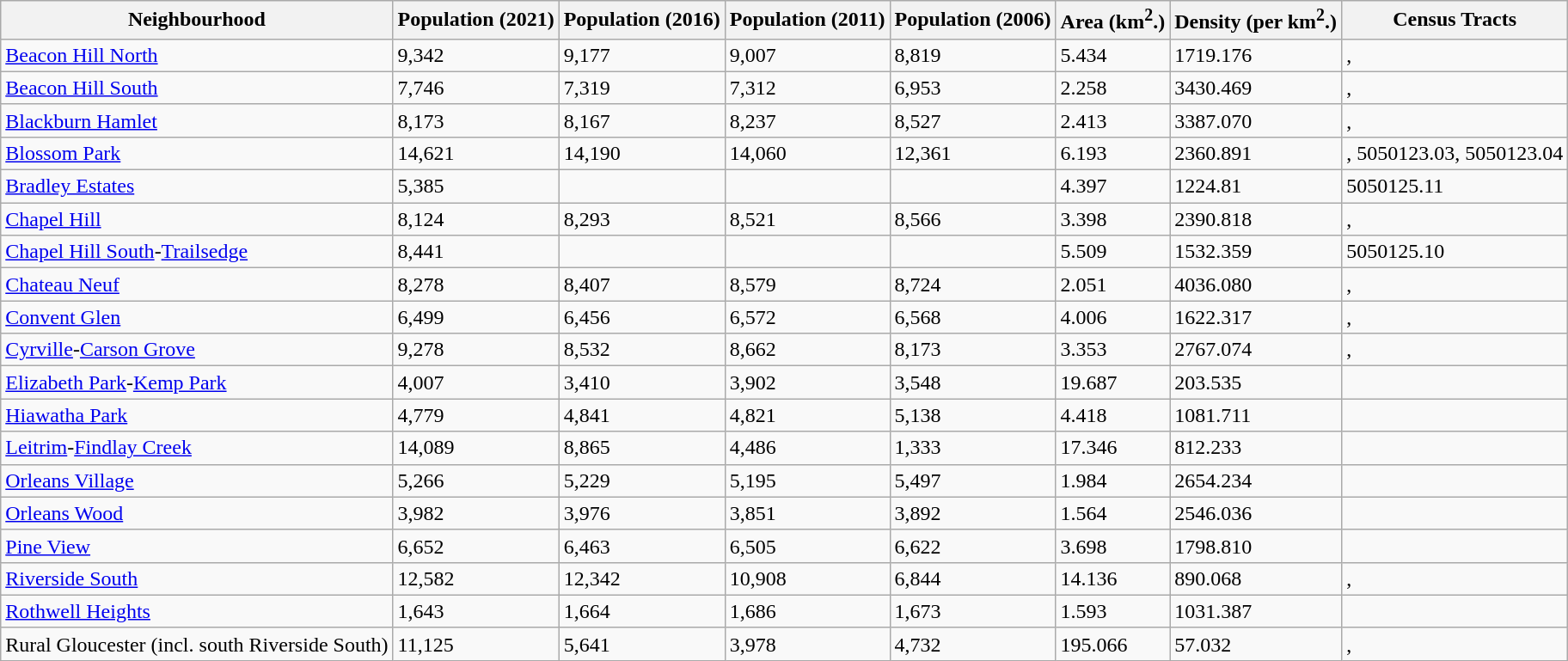<table role="presentation" class="wikitable">
<tr>
<th>Neighbourhood</th>
<th>Population (2021)</th>
<th>Population (2016)</th>
<th>Population (2011)</th>
<th>Population (2006)</th>
<th>Area (km<sup>2</sup>.)</th>
<th>Density (per km<sup>2</sup>.)</th>
<th>Census Tracts</th>
</tr>
<tr>
<td><a href='#'>Beacon Hill North</a></td>
<td>9,342</td>
<td>9,177</td>
<td>9,007</td>
<td>8,819</td>
<td>5.434</td>
<td>1719.176</td>
<td>, </td>
</tr>
<tr>
<td><a href='#'>Beacon Hill South</a></td>
<td>7,746</td>
<td>7,319</td>
<td>7,312</td>
<td>6,953</td>
<td>2.258</td>
<td>3430.469</td>
<td>, </td>
</tr>
<tr>
<td><a href='#'>Blackburn Hamlet</a></td>
<td>8,173</td>
<td>8,167</td>
<td>8,237</td>
<td>8,527</td>
<td>2.413</td>
<td>3387.070</td>
<td>, </td>
</tr>
<tr>
<td><a href='#'>Blossom Park</a></td>
<td>14,621</td>
<td>14,190</td>
<td>14,060</td>
<td>12,361</td>
<td>6.193</td>
<td>2360.891</td>
<td>, 5050123.03, 5050123.04</td>
</tr>
<tr>
<td><a href='#'>Bradley Estates</a></td>
<td>5,385</td>
<td></td>
<td></td>
<td></td>
<td>4.397</td>
<td>1224.81</td>
<td>5050125.11</td>
</tr>
<tr>
<td><a href='#'>Chapel Hill</a></td>
<td>8,124</td>
<td>8,293</td>
<td>8,521</td>
<td>8,566</td>
<td>3.398</td>
<td>2390.818</td>
<td>, </td>
</tr>
<tr>
<td><a href='#'>Chapel Hill South</a>-<a href='#'>Trailsedge</a></td>
<td>8,441</td>
<td></td>
<td></td>
<td></td>
<td>5.509</td>
<td>1532.359</td>
<td>5050125.10<br></td>
</tr>
<tr>
<td><a href='#'>Chateau Neuf</a></td>
<td>8,278</td>
<td>8,407</td>
<td>8,579</td>
<td>8,724</td>
<td>2.051</td>
<td>4036.080</td>
<td>, </td>
</tr>
<tr>
<td><a href='#'>Convent Glen</a></td>
<td>6,499</td>
<td>6,456</td>
<td>6,572</td>
<td>6,568</td>
<td>4.006</td>
<td>1622.317</td>
<td>, </td>
</tr>
<tr>
<td><a href='#'>Cyrville</a>-<a href='#'>Carson Grove</a></td>
<td>9,278</td>
<td>8,532</td>
<td>8,662</td>
<td>8,173</td>
<td>3.353</td>
<td>2767.074</td>
<td>, </td>
</tr>
<tr>
<td><a href='#'>Elizabeth Park</a>-<a href='#'>Kemp Park</a></td>
<td>4,007</td>
<td>3,410</td>
<td>3,902</td>
<td>3,548</td>
<td>19.687</td>
<td>203.535</td>
<td></td>
</tr>
<tr>
<td><a href='#'>Hiawatha Park</a></td>
<td>4,779</td>
<td>4,841</td>
<td>4,821</td>
<td>5,138</td>
<td>4.418</td>
<td>1081.711</td>
<td></td>
</tr>
<tr>
<td><a href='#'>Leitrim</a>-<a href='#'>Findlay Creek</a></td>
<td>14,089</td>
<td>8,865</td>
<td>4,486</td>
<td>1,333</td>
<td>17.346</td>
<td>812.233</td>
<td></td>
</tr>
<tr>
<td><a href='#'>Orleans Village</a></td>
<td>5,266</td>
<td>5,229</td>
<td>5,195</td>
<td>5,497</td>
<td>1.984</td>
<td>2654.234</td>
<td></td>
</tr>
<tr>
<td><a href='#'>Orleans Wood</a></td>
<td>3,982</td>
<td>3,976</td>
<td>3,851</td>
<td>3,892</td>
<td>1.564</td>
<td>2546.036</td>
<td></td>
</tr>
<tr>
<td><a href='#'>Pine View</a></td>
<td>6,652</td>
<td>6,463</td>
<td>6,505</td>
<td>6,622</td>
<td>3.698</td>
<td>1798.810</td>
<td></td>
</tr>
<tr>
<td><a href='#'>Riverside South</a></td>
<td>12,582</td>
<td>12,342</td>
<td>10,908</td>
<td>6,844</td>
<td>14.136</td>
<td>890.068</td>
<td>, </td>
</tr>
<tr>
<td><a href='#'>Rothwell Heights</a></td>
<td>1,643</td>
<td>1,664</td>
<td>1,686</td>
<td>1,673</td>
<td>1.593</td>
<td>1031.387</td>
<td></td>
</tr>
<tr>
<td>Rural Gloucester (incl. south Riverside South)</td>
<td>11,125</td>
<td>5,641</td>
<td>3,978</td>
<td>4,732</td>
<td>195.066</td>
<td>57.032</td>
<td>, </td>
</tr>
</table>
